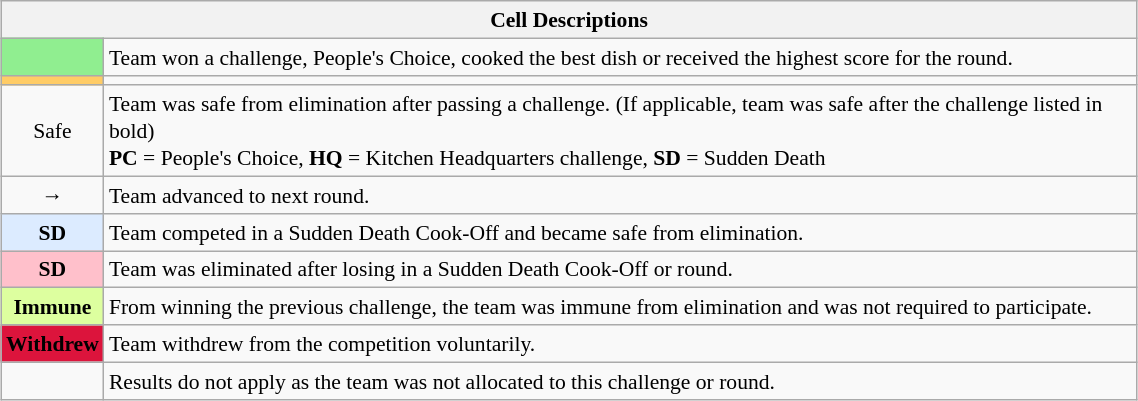<table class="wikitable" style="margin: auto; text-align: left; font-size: 90%; line-height:18px; width:60%">
<tr>
<th colspan="2">Cell Descriptions</th>
</tr>
<tr>
<td style="background:lightgreen; text-align:center"></td>
<td>Team won a challenge, People's Choice, cooked the best dish or received the highest score for the round.</td>
</tr>
<tr>
<td style="text-align:center; background:#FFCC66"></td>
<td></td>
</tr>
<tr>
<td style="text-align:center">Safe</td>
<td>Team was safe from elimination after passing a challenge. (If applicable, team was safe after the challenge listed in bold)<br><strong>PC</strong> = People's Choice, <strong>HQ</strong> = Kitchen Headquarters challenge, <strong>SD</strong> = Sudden Death</td>
</tr>
<tr>
<td style="text-align:center">→</td>
<td>Team advanced to next round.</td>
</tr>
<tr>
<td style="text-align:center; background:#DCEBFF;"><strong>SD</strong></td>
<td>Team competed in a Sudden Death Cook-Off and became safe from elimination.</td>
</tr>
<tr>
<td style="text-align:center; background:pink;"><strong>SD</strong></td>
<td>Team was eliminated after losing in a Sudden Death Cook-Off or round.</td>
</tr>
<tr>
<td style="text-align:center" bgcolor="DDFF9F"><strong>Immune</strong></td>
<td>From winning the previous challenge, the team was immune from elimination and was not required to participate.</td>
</tr>
<tr>
<td style="text-align:center; background:crimson;"><span> <strong>Withdrew</strong></span></td>
<td>Team withdrew from the competition voluntarily.</td>
</tr>
<tr>
<td></td>
<td>Results do not apply as the team was not allocated to this challenge or round.</td>
</tr>
</table>
